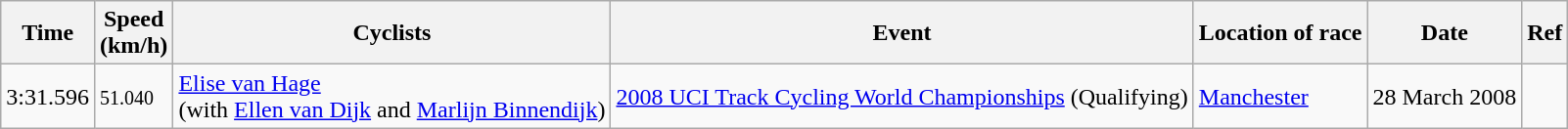<table class="wikitable">
<tr>
<th>Time</th>
<th>Speed<br>(km/h)</th>
<th>Cyclists</th>
<th>Event</th>
<th>Location of race</th>
<th>Date</th>
<th>Ref</th>
</tr>
<tr>
<td>3:31.596</td>
<td><small>51.040</small></td>
<td><a href='#'>Elise van Hage</a><br>(with <a href='#'>Ellen van Dijk</a> and <a href='#'>Marlijn Binnendijk</a>)</td>
<td><a href='#'>2008 UCI Track Cycling World Championships</a> (Qualifying)</td>
<td> <a href='#'>Manchester</a></td>
<td>28 March 2008</td>
<td></td>
</tr>
</table>
